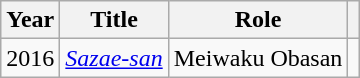<table class="wikitable">
<tr>
<th>Year</th>
<th>Title</th>
<th>Role</th>
<th></th>
</tr>
<tr>
<td>2016</td>
<td><em><a href='#'>Sazae-san</a></em></td>
<td>Meiwaku Obasan</td>
<td></td>
</tr>
</table>
